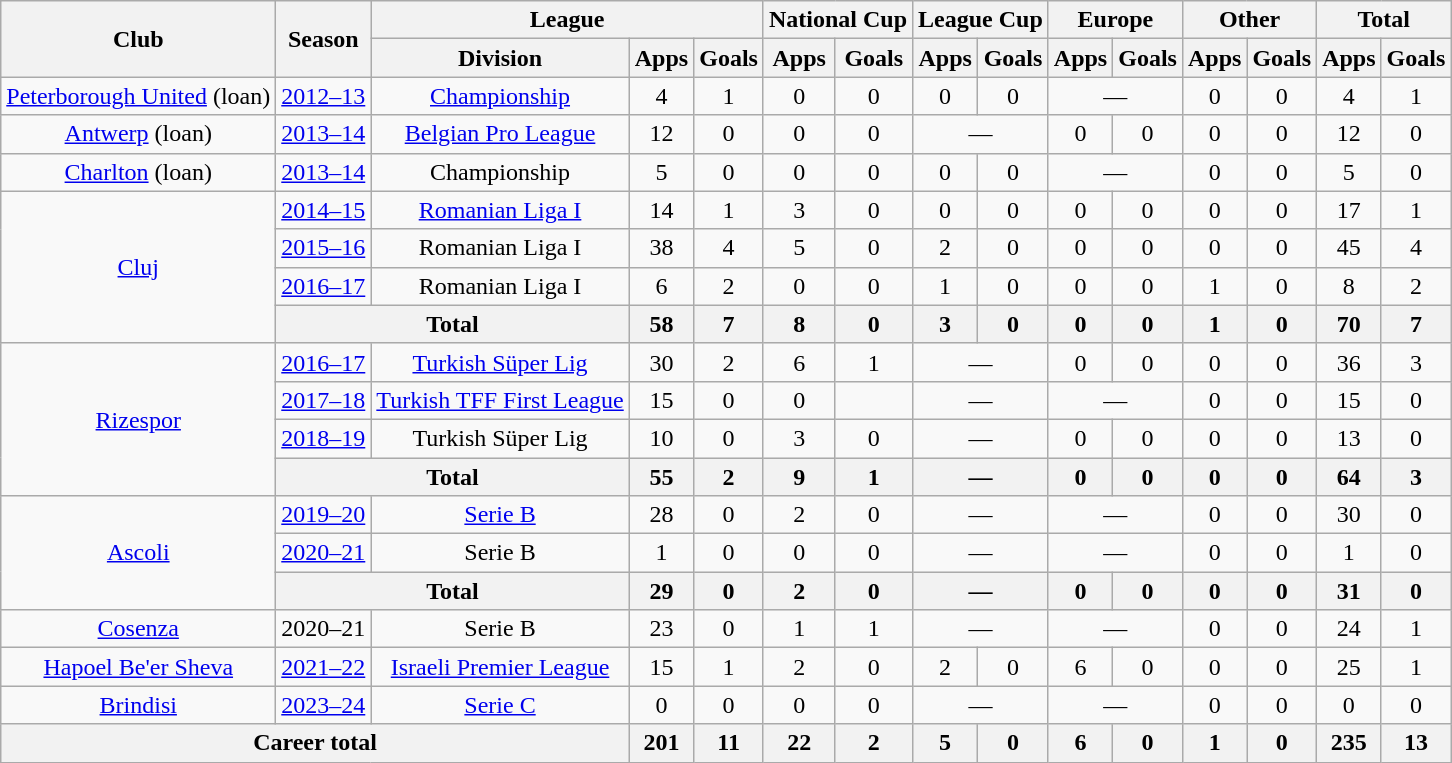<table class="wikitable", style="text-align:center">
<tr>
<th rowspan="2">Club</th>
<th rowspan="2">Season</th>
<th colspan="3">League</th>
<th colspan="2">National Cup</th>
<th colspan="2">League Cup</th>
<th colspan="2">Europe</th>
<th colspan="2">Other</th>
<th colspan="2">Total</th>
</tr>
<tr>
<th>Division</th>
<th>Apps</th>
<th>Goals</th>
<th>Apps</th>
<th>Goals</th>
<th>Apps</th>
<th>Goals</th>
<th>Apps</th>
<th>Goals</th>
<th>Apps</th>
<th>Goals</th>
<th>Apps</th>
<th>Goals</th>
</tr>
<tr>
<td><a href='#'>Peterborough United</a> (loan)</td>
<td><a href='#'>2012–13</a></td>
<td><a href='#'>Championship</a></td>
<td>4</td>
<td>1</td>
<td>0</td>
<td>0</td>
<td>0</td>
<td>0</td>
<td colspan="2">—</td>
<td>0</td>
<td>0</td>
<td>4</td>
<td>1</td>
</tr>
<tr>
<td><a href='#'>Antwerp</a> (loan)</td>
<td><a href='#'>2013–14</a></td>
<td><a href='#'>Belgian Pro League</a></td>
<td>12</td>
<td>0</td>
<td>0</td>
<td>0</td>
<td colspan="2">—</td>
<td>0</td>
<td>0</td>
<td>0</td>
<td>0</td>
<td>12</td>
<td>0</td>
</tr>
<tr>
<td><a href='#'>Charlton</a> (loan)</td>
<td><a href='#'>2013–14</a></td>
<td>Championship</td>
<td>5</td>
<td>0</td>
<td>0</td>
<td>0</td>
<td>0</td>
<td>0</td>
<td colspan="2">—</td>
<td>0</td>
<td>0</td>
<td>5</td>
<td>0</td>
</tr>
<tr>
<td rowspan="4"><a href='#'>Cluj</a></td>
<td><a href='#'>2014–15</a></td>
<td><a href='#'>Romanian Liga I</a></td>
<td>14</td>
<td>1</td>
<td>3</td>
<td>0</td>
<td>0</td>
<td>0</td>
<td>0</td>
<td>0</td>
<td>0</td>
<td>0</td>
<td>17</td>
<td>1</td>
</tr>
<tr>
<td><a href='#'>2015–16</a></td>
<td>Romanian Liga I</td>
<td>38</td>
<td>4</td>
<td>5</td>
<td>0</td>
<td>2</td>
<td>0</td>
<td>0</td>
<td>0</td>
<td>0</td>
<td>0</td>
<td>45</td>
<td>4</td>
</tr>
<tr>
<td><a href='#'>2016–17</a></td>
<td>Romanian Liga I</td>
<td>6</td>
<td>2</td>
<td>0</td>
<td>0</td>
<td>1</td>
<td>0</td>
<td>0</td>
<td>0</td>
<td>1</td>
<td>0</td>
<td>8</td>
<td>2</td>
</tr>
<tr>
<th colspan="2">Total</th>
<th>58</th>
<th>7</th>
<th>8</th>
<th>0</th>
<th>3</th>
<th>0</th>
<th>0</th>
<th>0</th>
<th>1</th>
<th>0</th>
<th>70</th>
<th>7</th>
</tr>
<tr>
<td rowspan="4"><a href='#'>Rizespor</a></td>
<td><a href='#'>2016–17</a></td>
<td><a href='#'>Turkish Süper Lig</a></td>
<td>30</td>
<td>2</td>
<td>6</td>
<td>1</td>
<td colspan="2">—</td>
<td>0</td>
<td>0</td>
<td>0</td>
<td>0</td>
<td>36</td>
<td>3</td>
</tr>
<tr>
<td><a href='#'>2017–18</a></td>
<td><a href='#'>Turkish TFF First League</a></td>
<td>15</td>
<td>0</td>
<td>0</td>
<td></td>
<td colspan="2">—</td>
<td colspan="2">—</td>
<td>0</td>
<td>0</td>
<td>15</td>
<td>0</td>
</tr>
<tr>
<td><a href='#'>2018–19</a></td>
<td>Turkish Süper Lig</td>
<td>10</td>
<td>0</td>
<td>3</td>
<td>0</td>
<td colspan="2">—</td>
<td>0</td>
<td>0</td>
<td>0</td>
<td>0</td>
<td>13</td>
<td>0</td>
</tr>
<tr>
<th colspan="2">Total</th>
<th>55</th>
<th>2</th>
<th>9</th>
<th>1</th>
<th colspan="2">—</th>
<th>0</th>
<th>0</th>
<th>0</th>
<th>0</th>
<th>64</th>
<th>3</th>
</tr>
<tr>
<td rowspan="3"><a href='#'>Ascoli</a></td>
<td><a href='#'>2019–20</a></td>
<td><a href='#'>Serie B</a></td>
<td>28</td>
<td>0</td>
<td>2</td>
<td>0</td>
<td colspan="2">—</td>
<td colspan="2">—</td>
<td>0</td>
<td>0</td>
<td>30</td>
<td>0</td>
</tr>
<tr>
<td><a href='#'>2020–21</a></td>
<td>Serie B</td>
<td>1</td>
<td>0</td>
<td>0</td>
<td>0</td>
<td colspan="2">—</td>
<td colspan="2">—</td>
<td>0</td>
<td>0</td>
<td>1</td>
<td>0</td>
</tr>
<tr>
<th colspan="2">Total</th>
<th>29</th>
<th>0</th>
<th>2</th>
<th>0</th>
<th colspan="2">—</th>
<th>0</th>
<th>0</th>
<th>0</th>
<th>0</th>
<th>31</th>
<th>0</th>
</tr>
<tr>
<td><a href='#'>Cosenza</a></td>
<td>2020–21</td>
<td>Serie B</td>
<td>23</td>
<td>0</td>
<td>1</td>
<td>1</td>
<td colspan="2">—</td>
<td colspan="2">—</td>
<td>0</td>
<td>0</td>
<td>24</td>
<td>1</td>
</tr>
<tr>
<td><a href='#'>Hapoel Be'er Sheva</a></td>
<td><a href='#'>2021–22</a></td>
<td><a href='#'>Israeli Premier League</a></td>
<td>15</td>
<td>1</td>
<td>2</td>
<td>0</td>
<td>2</td>
<td>0</td>
<td>6</td>
<td>0</td>
<td>0</td>
<td>0</td>
<td>25</td>
<td>1</td>
</tr>
<tr>
<td><a href='#'>Brindisi</a></td>
<td><a href='#'>2023–24</a></td>
<td><a href='#'>Serie C</a></td>
<td>0</td>
<td>0</td>
<td>0</td>
<td>0</td>
<td colspan="2">—</td>
<td colspan="2">—</td>
<td>0</td>
<td>0</td>
<td>0</td>
<td>0</td>
</tr>
<tr>
<th colspan="3">Career total</th>
<th>201</th>
<th>11</th>
<th>22</th>
<th>2</th>
<th>5</th>
<th>0</th>
<th>6</th>
<th>0</th>
<th>1</th>
<th>0</th>
<th>235</th>
<th>13</th>
</tr>
</table>
